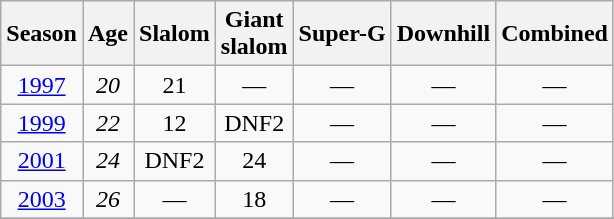<table class=wikitable style="text-align:center">
<tr>
<th>Season</th>
<th>Age</th>
<th>Slalom</th>
<th>Giant<br>slalom</th>
<th>Super-G</th>
<th>Downhill</th>
<th>Combined</th>
</tr>
<tr>
<td><a href='#'>1997</a></td>
<td><em>20</em></td>
<td>21</td>
<td>—</td>
<td>—</td>
<td>—</td>
<td>—</td>
</tr>
<tr>
<td><a href='#'>1999</a></td>
<td><em>22</em></td>
<td>12</td>
<td>DNF2</td>
<td>—</td>
<td>—</td>
<td>—</td>
</tr>
<tr>
<td><a href='#'>2001</a></td>
<td><em>24</em></td>
<td>DNF2</td>
<td>24</td>
<td>—</td>
<td>—</td>
<td>—</td>
</tr>
<tr>
<td><a href='#'>2003</a></td>
<td><em>26</em></td>
<td>—</td>
<td>18</td>
<td>—</td>
<td>—</td>
<td>—</td>
</tr>
<tr>
</tr>
</table>
